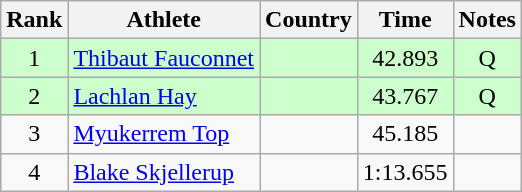<table class="wikitable sortable" style="text-align:center">
<tr>
<th>Rank</th>
<th>Athlete</th>
<th>Country</th>
<th>Time</th>
<th>Notes</th>
</tr>
<tr bgcolor=ccffcc>
<td>1</td>
<td align=left><a href='#'>Thibaut Fauconnet</a></td>
<td align=left></td>
<td>42.893</td>
<td>Q</td>
</tr>
<tr bgcolor=ccffcc>
<td>2</td>
<td align=left><a href='#'>Lachlan Hay</a></td>
<td align=left></td>
<td>43.767</td>
<td>Q</td>
</tr>
<tr>
<td>3</td>
<td align=left><a href='#'>Myukerrem Top</a></td>
<td align=left></td>
<td>45.185</td>
<td></td>
</tr>
<tr>
<td>4</td>
<td align=left><a href='#'>Blake Skjellerup</a></td>
<td align=left></td>
<td>1:13.655</td>
<td></td>
</tr>
</table>
